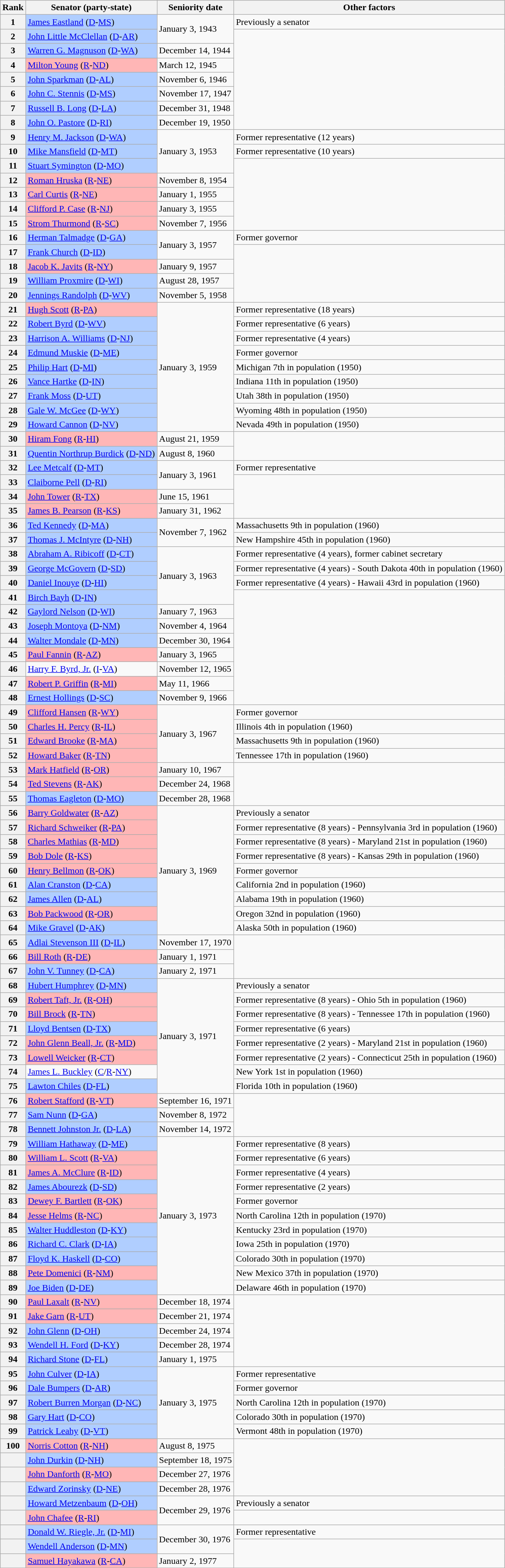<table class=wikitable>
<tr valign=bottom>
<th>Rank</th>
<th>Senator (party-state)</th>
<th>Seniority date</th>
<th>Other factors</th>
</tr>
<tr>
<th>1</th>
<td style="background-color:#B0CEFF"><a href='#'>James Eastland</a> (<a href='#'>D</a>-<a href='#'>MS</a>)</td>
<td rowspan= 2>January 3, 1943</td>
<td>Previously a senator</td>
</tr>
<tr>
<th>2</th>
<td style="background-color:#B0CEFF"><a href='#'>John Little McClellan</a> (<a href='#'>D</a>-<a href='#'>AR</a>)</td>
<td rowspan=7></td>
</tr>
<tr>
<th>3</th>
<td style="background-color:#B0CEFF"><a href='#'>Warren G. Magnuson</a> (<a href='#'>D</a>-<a href='#'>WA</a>)</td>
<td>December 14, 1944</td>
</tr>
<tr>
<th>4</th>
<td style="background-color:#FFB6B6"><a href='#'>Milton Young</a> (<a href='#'>R</a>-<a href='#'>ND</a>)</td>
<td>March 12, 1945</td>
</tr>
<tr>
<th>5</th>
<td style="background-color:#B0CEFF"><a href='#'>John Sparkman</a> (<a href='#'>D</a>-<a href='#'>AL</a>)</td>
<td>November 6, 1946</td>
</tr>
<tr>
<th>6</th>
<td style="background-color:#B0CEFF"><a href='#'>John C. Stennis</a> (<a href='#'>D</a>-<a href='#'>MS</a>)</td>
<td>November 17, 1947</td>
</tr>
<tr>
<th>7</th>
<td style="background-color:#B0CEFF"><a href='#'>Russell B. Long</a> (<a href='#'>D</a>-<a href='#'>LA</a>)</td>
<td>December 31, 1948</td>
</tr>
<tr>
<th>8</th>
<td style="background-color:#B0CEFF"><a href='#'>John O. Pastore</a> (<a href='#'>D</a>-<a href='#'>RI</a>)</td>
<td>December 19, 1950</td>
</tr>
<tr>
<th>9</th>
<td style="background-color:#B0CEFF"><a href='#'>Henry M. Jackson</a> (<a href='#'>D</a>-<a href='#'>WA</a>)</td>
<td rowspan= 3>January 3, 1953</td>
<td>Former representative (12 years)</td>
</tr>
<tr>
<th>10</th>
<td style="background-color:#B0CEFF"><a href='#'>Mike Mansfield</a> (<a href='#'>D</a>-<a href='#'>MT</a>)</td>
<td>Former representative (10 years)</td>
</tr>
<tr>
<th>11</th>
<td style="background-color:#B0CEFF"><a href='#'>Stuart Symington</a> (<a href='#'>D</a>-<a href='#'>MO</a>)</td>
<td rowspan=5></td>
</tr>
<tr>
<th>12</th>
<td style="background-color:#FFB6B6"><a href='#'>Roman Hruska</a> (<a href='#'>R</a>-<a href='#'>NE</a>)</td>
<td>November 8, 1954</td>
</tr>
<tr>
<th>13</th>
<td style="background-color:#FFB6B6"><a href='#'>Carl Curtis</a> (<a href='#'>R</a>-<a href='#'>NE</a>)</td>
<td>January 1, 1955</td>
</tr>
<tr>
<th>14</th>
<td style="background-color:#FFB6B6"><a href='#'>Clifford P. Case</a> (<a href='#'>R</a>-<a href='#'>NJ</a>)</td>
<td>January 3, 1955</td>
</tr>
<tr>
<th>15</th>
<td style="background-color:#FFB6B6"><a href='#'>Strom Thurmond</a> (<a href='#'>R</a>-<a href='#'>SC</a>)</td>
<td>November 7, 1956</td>
</tr>
<tr>
<th>16</th>
<td style="background-color:#B0CEFF"><a href='#'>Herman Talmadge</a> (<a href='#'>D</a>-<a href='#'>GA</a>)</td>
<td rowspan= 2>January 3, 1957</td>
<td>Former governor</td>
</tr>
<tr>
<th>17</th>
<td style="background-color:#B0CEFF"><a href='#'>Frank Church</a> (<a href='#'>D</a>-<a href='#'>ID</a>)</td>
<td rowspan=4></td>
</tr>
<tr>
<th>18</th>
<td style="background-color:#FFB6B6"><a href='#'>Jacob K. Javits</a> (<a href='#'>R</a>-<a href='#'>NY</a>)</td>
<td>January 9, 1957</td>
</tr>
<tr>
<th>19</th>
<td style="background-color:#B0CEFF"><a href='#'>William Proxmire</a> (<a href='#'>D</a>-<a href='#'>WI</a>)</td>
<td>August 28, 1957</td>
</tr>
<tr>
<th>20</th>
<td style="background-color:#B0CEFF"><a href='#'>Jennings Randolph</a> (<a href='#'>D</a>-<a href='#'>WV</a>)</td>
<td>November 5, 1958</td>
</tr>
<tr>
<th>21</th>
<td style="background-color:#FFB6B6"><a href='#'>Hugh Scott</a> (<a href='#'>R</a>-<a href='#'>PA</a>)</td>
<td rowspan= 9>January 3, 1959</td>
<td>Former representative (18 years)</td>
</tr>
<tr>
<th>22</th>
<td style="background-color:#B0CEFF"><a href='#'>Robert Byrd</a> (<a href='#'>D</a>-<a href='#'>WV</a>)</td>
<td>Former representative (6 years)</td>
</tr>
<tr>
<th>23</th>
<td style="background-color:#B0CEFF"><a href='#'>Harrison A. Williams</a> (<a href='#'>D</a>-<a href='#'>NJ</a>)</td>
<td>Former representative (4 years)</td>
</tr>
<tr>
<th>24</th>
<td style="background-color:#B0CEFF"><a href='#'>Edmund Muskie</a> (<a href='#'>D</a>-<a href='#'>ME</a>)</td>
<td>Former governor</td>
</tr>
<tr>
<th>25</th>
<td style="background-color:#B0CEFF"><a href='#'>Philip Hart</a> (<a href='#'>D</a>-<a href='#'>MI</a>)</td>
<td>Michigan 7th in population (1950)</td>
</tr>
<tr>
<th>26</th>
<td style="background-color:#B0CEFF"><a href='#'>Vance Hartke</a> (<a href='#'>D</a>-<a href='#'>IN</a>)</td>
<td>Indiana 11th in population (1950)</td>
</tr>
<tr>
<th>27</th>
<td style="background-color:#B0CEFF"><a href='#'>Frank Moss</a> (<a href='#'>D</a>-<a href='#'>UT</a>)</td>
<td>Utah 38th in population (1950)</td>
</tr>
<tr>
<th>28</th>
<td style="background-color:#B0CEFF"><a href='#'>Gale W. McGee</a> (<a href='#'>D</a>-<a href='#'>WY</a>)</td>
<td>Wyoming 48th in population (1950)</td>
</tr>
<tr>
<th>29</th>
<td style="background-color:#B0CEFF"><a href='#'>Howard Cannon</a> (<a href='#'>D</a>-<a href='#'>NV</a>)</td>
<td>Nevada 49th in population (1950)</td>
</tr>
<tr>
<th>30</th>
<td style="background-color:#FFB6B6"><a href='#'>Hiram Fong</a> (<a href='#'>R</a>-<a href='#'>HI</a>)</td>
<td>August 21, 1959</td>
<td rowspan=2></td>
</tr>
<tr>
<th>31</th>
<td style="background-color:#B0CEFF"><a href='#'>Quentin Northrup Burdick</a> (<a href='#'>D</a>-<a href='#'>ND</a>)</td>
<td>August 8, 1960</td>
</tr>
<tr>
<th>32</th>
<td style="background-color:#B0CEFF"><a href='#'>Lee Metcalf</a> (<a href='#'>D</a>-<a href='#'>MT</a>)</td>
<td rowspan= 2>January 3, 1961</td>
<td>Former representative</td>
</tr>
<tr>
<th>33</th>
<td style="background-color:#B0CEFF"><a href='#'>Claiborne Pell</a> (<a href='#'>D</a>-<a href='#'>RI</a>)</td>
<td rowspan=3></td>
</tr>
<tr>
<th>34</th>
<td style="background-color:#FFB6B6"><a href='#'>John Tower</a> (<a href='#'>R</a>-<a href='#'>TX</a>)</td>
<td>June 15, 1961</td>
</tr>
<tr>
<th>35</th>
<td style="background-color:#FFB6B6"><a href='#'>James B. Pearson</a> (<a href='#'>R</a>-<a href='#'>KS</a>)</td>
<td>January 31, 1962</td>
</tr>
<tr>
<th>36</th>
<td style="background-color:#B0CEFF"><a href='#'>Ted Kennedy</a> (<a href='#'>D</a>-<a href='#'>MA</a>)</td>
<td rowspan= 2>November 7, 1962</td>
<td>Massachusetts 9th in population (1960)</td>
</tr>
<tr>
<th>37</th>
<td style="background-color:#B0CEFF"><a href='#'>Thomas J. McIntyre</a> (<a href='#'>D</a>-<a href='#'>NH</a>)</td>
<td>New Hampshire 45th in population (1960)</td>
</tr>
<tr>
<th>38</th>
<td style="background-color:#B0CEFF"><a href='#'>Abraham A. Ribicoff</a> (<a href='#'>D</a>-<a href='#'>CT</a>)</td>
<td rowspan= 4>January 3, 1963</td>
<td>Former representative (4 years), former cabinet secretary</td>
</tr>
<tr>
<th>39</th>
<td style="background-color:#B0CEFF"><a href='#'>George McGovern</a> (<a href='#'>D</a>-<a href='#'>SD</a>)</td>
<td>Former representative (4 years) - South Dakota 40th in population (1960)</td>
</tr>
<tr>
<th>40</th>
<td style="background-color:#B0CEFF"><a href='#'>Daniel Inouye</a> (<a href='#'>D</a>-<a href='#'>HI</a>)</td>
<td>Former representative (4 years) - Hawaii 43rd in population (1960)</td>
</tr>
<tr>
<th>41</th>
<td style="background-color:#B0CEFF"><a href='#'>Birch Bayh</a> (<a href='#'>D</a>-<a href='#'>IN</a>)</td>
<td rowspan=8></td>
</tr>
<tr>
<th>42</th>
<td style="background-color:#B0CEFF"><a href='#'>Gaylord Nelson</a> (<a href='#'>D</a>-<a href='#'>WI</a>)</td>
<td>January 7, 1963</td>
</tr>
<tr>
<th>43</th>
<td style="background-color:#B0CEFF"><a href='#'>Joseph Montoya</a> (<a href='#'>D</a>-<a href='#'>NM</a>)</td>
<td>November 4, 1964</td>
</tr>
<tr>
<th>44</th>
<td style="background-color:#B0CEFF"><a href='#'>Walter Mondale</a> (<a href='#'>D</a>-<a href='#'>MN</a>)</td>
<td>December 30, 1964</td>
</tr>
<tr>
<th>45</th>
<td style="background-color:#FFB6B6"><a href='#'>Paul Fannin</a> (<a href='#'>R</a>-<a href='#'>AZ</a>)</td>
<td>January 3, 1965</td>
</tr>
<tr>
<th>46</th>
<td><a href='#'>Harry F. Byrd, Jr.</a> (<a href='#'>I</a>-<a href='#'>VA</a>)</td>
<td>November 12, 1965</td>
</tr>
<tr>
<th>47</th>
<td style="background-color:#FFB6B6"><a href='#'>Robert P. Griffin</a> (<a href='#'>R</a>-<a href='#'>MI</a>)</td>
<td>May 11, 1966</td>
</tr>
<tr>
<th>48</th>
<td style="background-color:#B0CEFF"><a href='#'>Ernest Hollings</a> (<a href='#'>D</a>-<a href='#'>SC</a>)</td>
<td>November 9, 1966</td>
</tr>
<tr>
<th>49</th>
<td style="background-color:#FFB6B6"><a href='#'>Clifford Hansen</a> (<a href='#'>R</a>-<a href='#'>WY</a>)</td>
<td rowspan= 4>January 3, 1967</td>
<td>Former governor</td>
</tr>
<tr>
<th>50</th>
<td style="background-color:#FFB6B6"><a href='#'>Charles H. Percy</a> (<a href='#'>R</a>-<a href='#'>IL</a>)</td>
<td>Illinois 4th in population (1960)</td>
</tr>
<tr>
<th>51</th>
<td style="background-color:#FFB6B6"><a href='#'>Edward Brooke</a> (<a href='#'>R</a>-<a href='#'>MA</a>)</td>
<td>Massachusetts 9th in population (1960)</td>
</tr>
<tr>
<th>52</th>
<td style="background-color:#FFB6B6"><a href='#'>Howard Baker</a> (<a href='#'>R</a>-<a href='#'>TN</a>)</td>
<td>Tennessee 17th in population (1960)</td>
</tr>
<tr>
<th>53</th>
<td style="background-color:#FFB6B6"><a href='#'>Mark Hatfield</a> (<a href='#'>R</a>-<a href='#'>OR</a>)</td>
<td>January 10, 1967</td>
<td rowspan=3></td>
</tr>
<tr>
<th>54</th>
<td style="background-color:#FFB6B6"><a href='#'>Ted Stevens</a> (<a href='#'>R</a>-<a href='#'>AK</a>)</td>
<td>December 24, 1968</td>
</tr>
<tr>
<th>55</th>
<td style="background-color:#B0CEFF"><a href='#'>Thomas Eagleton</a> (<a href='#'>D</a>-<a href='#'>MO</a>)</td>
<td>December 28, 1968</td>
</tr>
<tr>
<th>56</th>
<td style="background-color:#FFB6B6"><a href='#'>Barry Goldwater</a> (<a href='#'>R</a>-<a href='#'>AZ</a>)</td>
<td rowspan= 9>January 3, 1969</td>
<td>Previously a senator</td>
</tr>
<tr>
<th>57</th>
<td style="background-color:#FFB6B6"><a href='#'>Richard Schweiker</a> (<a href='#'>R</a>-<a href='#'>PA</a>)</td>
<td>Former representative (8 years) - Pennsylvania 3rd in population (1960)</td>
</tr>
<tr>
<th>58</th>
<td style="background-color:#FFB6B6"><a href='#'>Charles Mathias</a> (<a href='#'>R</a>-<a href='#'>MD</a>)</td>
<td>Former representative (8 years) - Maryland 21st in population (1960)</td>
</tr>
<tr>
<th>59</th>
<td style="background-color:#FFB6B6"><a href='#'>Bob Dole</a> (<a href='#'>R</a>-<a href='#'>KS</a>)</td>
<td>Former representative (8 years) - Kansas 29th in population (1960)</td>
</tr>
<tr>
<th>60</th>
<td style="background-color:#FFB6B6"><a href='#'>Henry Bellmon</a> (<a href='#'>R</a>-<a href='#'>OK</a>)</td>
<td>Former governor</td>
</tr>
<tr>
<th>61</th>
<td style="background-color:#B0CEFF"><a href='#'>Alan Cranston</a> (<a href='#'>D</a>-<a href='#'>CA</a>)</td>
<td>California 2nd in population (1960)</td>
</tr>
<tr>
<th>62</th>
<td style="background-color:#B0CEFF"><a href='#'>James Allen</a> (<a href='#'>D</a>-<a href='#'>AL</a>)</td>
<td>Alabama 19th in population (1960)</td>
</tr>
<tr>
<th>63</th>
<td style="background-color:#FFB6B6"><a href='#'>Bob Packwood</a> (<a href='#'>R</a>-<a href='#'>OR</a>)</td>
<td>Oregon 32nd in population (1960)</td>
</tr>
<tr>
<th>64</th>
<td style="background-color:#B0CEFF"><a href='#'>Mike Gravel</a> (<a href='#'>D</a>-<a href='#'>AK</a>)</td>
<td>Alaska 50th in population (1960)</td>
</tr>
<tr>
<th>65</th>
<td style="background-color:#B0CEFF"><a href='#'>Adlai Stevenson III</a> (<a href='#'>D</a>-<a href='#'>IL</a>)</td>
<td>November 17, 1970</td>
<td rowspan=3></td>
</tr>
<tr>
<th>66</th>
<td style="background-color:#FFB6B6"><a href='#'>Bill Roth</a> (<a href='#'>R</a>-<a href='#'>DE</a>)</td>
<td>January 1, 1971</td>
</tr>
<tr>
<th>67</th>
<td style="background-color:#B0CEFF"><a href='#'>John V. Tunney</a> (<a href='#'>D</a>-<a href='#'>CA</a>)</td>
<td>January 2, 1971</td>
</tr>
<tr>
<th>68</th>
<td style="background-color:#B0CEFF"><a href='#'>Hubert Humphrey</a> (<a href='#'>D</a>-<a href='#'>MN</a>)</td>
<td rowspan= 8>January 3, 1971</td>
<td>Previously a senator</td>
</tr>
<tr>
<th>69</th>
<td style="background-color:#FFB6B6"><a href='#'>Robert Taft, Jr.</a> (<a href='#'>R</a>-<a href='#'>OH</a>)</td>
<td>Former representative (8 years) - Ohio 5th in population (1960)</td>
</tr>
<tr>
<th>70</th>
<td style="background-color:#FFB6B6"><a href='#'>Bill Brock</a> (<a href='#'>R</a>-<a href='#'>TN</a>)</td>
<td>Former representative (8 years) - Tennessee 17th in population (1960)</td>
</tr>
<tr>
<th>71</th>
<td style="background-color:#B0CEFF"><a href='#'>Lloyd Bentsen</a> (<a href='#'>D</a>-<a href='#'>TX</a>)</td>
<td>Former representative (6 years)</td>
</tr>
<tr>
<th>72</th>
<td style="background-color:#FFB6B6"><a href='#'>John Glenn Beall, Jr.</a> (<a href='#'>R</a>-<a href='#'>MD</a>)</td>
<td>Former representative (2 years) - Maryland 21st in population (1960)</td>
</tr>
<tr>
<th>73</th>
<td style="background-color:#FFB6B6"><a href='#'>Lowell Weicker</a> (<a href='#'>R</a>-<a href='#'>CT</a>)</td>
<td>Former representative (2 years) - Connecticut 25th in population (1960)</td>
</tr>
<tr>
<th>74</th>
<td><a href='#'>James L. Buckley</a> (<a href='#'>C</a>/<a href='#'>R</a>-<a href='#'>NY</a>)</td>
<td>New York 1st in population (1960)</td>
</tr>
<tr>
<th>75</th>
<td style="background-color:#B0CEFF"><a href='#'>Lawton Chiles</a> (<a href='#'>D</a>-<a href='#'>FL</a>)</td>
<td>Florida 10th in population (1960)</td>
</tr>
<tr>
<th>76</th>
<td style="background-color:#FFB6B6"><a href='#'>Robert Stafford</a> (<a href='#'>R</a>-<a href='#'>VT</a>)</td>
<td>September 16, 1971</td>
<td rowspan=3></td>
</tr>
<tr>
<th>77</th>
<td style="background-color:#B0CEFF"><a href='#'>Sam Nunn</a> (<a href='#'>D</a>-<a href='#'>GA</a>)</td>
<td>November 8, 1972</td>
</tr>
<tr>
<th>78</th>
<td style="background-color:#B0CEFF"><a href='#'>Bennett Johnston Jr.</a> (<a href='#'>D</a>-<a href='#'>LA</a>)</td>
<td>November 14, 1972</td>
</tr>
<tr>
<th>79</th>
<td style="background-color:#B0CEFF"><a href='#'>William Hathaway</a> (<a href='#'>D</a>-<a href='#'>ME</a>)</td>
<td rowspan= 11>January 3, 1973</td>
<td>Former representative (8 years)</td>
</tr>
<tr>
<th>80</th>
<td style="background-color:#FFB6B6"><a href='#'>William L. Scott</a> (<a href='#'>R</a>-<a href='#'>VA</a>)</td>
<td>Former representative (6 years)</td>
</tr>
<tr>
<th>81</th>
<td style="background-color:#FFB6B6"><a href='#'>James A. McClure</a> (<a href='#'>R</a>-<a href='#'>ID</a>)</td>
<td>Former representative (4 years)</td>
</tr>
<tr>
<th>82</th>
<td style="background-color:#B0CEFF"><a href='#'>James Abourezk</a> (<a href='#'>D</a>-<a href='#'>SD</a>)</td>
<td>Former representative (2 years)</td>
</tr>
<tr>
<th>83</th>
<td style="background-color:#FFB6B6"><a href='#'>Dewey F. Bartlett</a> (<a href='#'>R</a>-<a href='#'>OK</a>)</td>
<td>Former governor</td>
</tr>
<tr>
<th>84</th>
<td style="background-color:#FFB6B6"><a href='#'>Jesse Helms</a> (<a href='#'>R</a>-<a href='#'>NC</a>)</td>
<td>North Carolina 12th in population (1970)</td>
</tr>
<tr>
<th>85</th>
<td style="background-color:#B0CEFF"><a href='#'>Walter Huddleston</a> (<a href='#'>D</a>-<a href='#'>KY</a>)</td>
<td>Kentucky 23rd in population (1970)</td>
</tr>
<tr>
<th>86</th>
<td style="background-color:#B0CEFF"><a href='#'>Richard C. Clark</a> (<a href='#'>D</a>-<a href='#'>IA</a>)</td>
<td>Iowa 25th in population (1970)</td>
</tr>
<tr>
<th>87</th>
<td style="background-color:#B0CEFF"><a href='#'>Floyd K. Haskell</a> (<a href='#'>D</a>-<a href='#'>CO</a>)</td>
<td>Colorado 30th in population (1970)</td>
</tr>
<tr>
<th>88</th>
<td style="background-color:#FFB6B6"><a href='#'>Pete Domenici</a> (<a href='#'>R</a>-<a href='#'>NM</a>)</td>
<td>New Mexico 37th in population (1970)</td>
</tr>
<tr>
<th>89</th>
<td style="background-color:#B0CEFF"><a href='#'>Joe Biden</a> (<a href='#'>D</a>-<a href='#'>DE</a>)</td>
<td>Delaware 46th in population (1970)</td>
</tr>
<tr>
<th>90</th>
<td style="background-color:#FFB6B6"><a href='#'>Paul Laxalt</a> (<a href='#'>R</a>-<a href='#'>NV</a>)</td>
<td>December 18, 1974</td>
<td rowspan=5></td>
</tr>
<tr>
<th>91</th>
<td style="background-color:#FFB6B6"><a href='#'>Jake Garn</a> (<a href='#'>R</a>-<a href='#'>UT</a>)</td>
<td>December 21, 1974</td>
</tr>
<tr>
<th>92</th>
<td style="background-color:#B0CEFF"><a href='#'>John Glenn</a> (<a href='#'>D</a>-<a href='#'>OH</a>)</td>
<td>December 24, 1974</td>
</tr>
<tr>
<th>93</th>
<td style="background-color:#B0CEFF"><a href='#'>Wendell H. Ford</a> (<a href='#'>D</a>-<a href='#'>KY</a>)</td>
<td>December 28, 1974</td>
</tr>
<tr>
<th>94</th>
<td style="background-color:#B0CEFF"><a href='#'>Richard Stone</a> (<a href='#'>D</a>-<a href='#'>FL</a>)</td>
<td>January 1, 1975</td>
</tr>
<tr>
<th>95</th>
<td style="background-color:#B0CEFF"><a href='#'>John Culver</a> (<a href='#'>D</a>-<a href='#'>IA</a>)</td>
<td rowspan= 5>January 3, 1975</td>
<td>Former representative</td>
</tr>
<tr>
<th>96</th>
<td style="background-color:#B0CEFF"><a href='#'>Dale Bumpers</a> (<a href='#'>D</a>-<a href='#'>AR</a>)</td>
<td>Former governor</td>
</tr>
<tr>
<th>97</th>
<td style="background-color:#B0CEFF"><a href='#'>Robert Burren Morgan</a> (<a href='#'>D</a>-<a href='#'>NC</a>)</td>
<td>North Carolina 12th in population (1970)</td>
</tr>
<tr>
<th>98</th>
<td style="background-color:#B0CEFF"><a href='#'>Gary Hart</a> (<a href='#'>D</a>-<a href='#'>CO</a>)</td>
<td>Colorado 30th in population (1970)</td>
</tr>
<tr>
<th>99</th>
<td style="background-color:#B0CEFF"><a href='#'>Patrick Leahy</a> (<a href='#'>D</a>-<a href='#'>VT</a>)</td>
<td>Vermont 48th in population (1970)</td>
</tr>
<tr>
<th>100</th>
<td style="background-color:#FFB6B6"><a href='#'>Norris Cotton</a> (<a href='#'>R</a>-<a href='#'>NH</a>)</td>
<td>August 8, 1975</td>
<td rowspan=4></td>
</tr>
<tr>
<th></th>
<td style="background-color:#B0CEFF"><a href='#'>John Durkin</a> (<a href='#'>D</a>-<a href='#'>NH</a>)</td>
<td>September 18, 1975</td>
</tr>
<tr>
<th></th>
<td style="background-color:#FFB6B6"><a href='#'>John Danforth</a> (<a href='#'>R</a>-<a href='#'>MO</a>)</td>
<td>December 27, 1976</td>
</tr>
<tr>
<th></th>
<td style="background-color:#B0CEFF"><a href='#'>Edward Zorinsky</a> (<a href='#'>D</a>-<a href='#'>NE</a>)</td>
<td>December 28, 1976</td>
</tr>
<tr>
<th></th>
<td style="background-color:#B0CEFF"><a href='#'>Howard Metzenbaum</a> (<a href='#'>D</a>-<a href='#'>OH</a>)</td>
<td rowspan=2>December 29, 1976</td>
<td>Previously a senator</td>
</tr>
<tr>
<th></th>
<td style="background-color:#FFB6B6"><a href='#'>John Chafee</a> (<a href='#'>R</a>-<a href='#'>RI</a>)</td>
<td></td>
</tr>
<tr>
<th></th>
<td style="background-color:#B0CEFF"><a href='#'>Donald W. Riegle, Jr.</a> (<a href='#'>D</a>-<a href='#'>MI</a>)</td>
<td rowspan=2>December 30, 1976</td>
<td>Former representative</td>
</tr>
<tr>
<th></th>
<td style="background-color:#B0CEFF"><a href='#'>Wendell Anderson</a> (<a href='#'>D</a>-<a href='#'>MN</a>)</td>
<td rowspan=2></td>
</tr>
<tr>
<th></th>
<td style="background-color:#FFB6B6"><a href='#'>Samuel Hayakawa</a> (<a href='#'>R</a>-<a href='#'>CA</a>)</td>
<td>January 2, 1977</td>
</tr>
</table>
